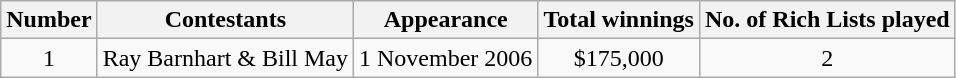<table class="wikitable">
<tr>
<th>Number</th>
<th>Contestants</th>
<th>Appearance</th>
<th>Total winnings</th>
<th>No. of Rich Lists played</th>
</tr>
<tr>
<td align=center>1</td>
<td align=center>Ray Barnhart & Bill May</td>
<td align=center>1 November 2006</td>
<td align=center>$175,000</td>
<td align=center>2</td>
</tr>
</table>
